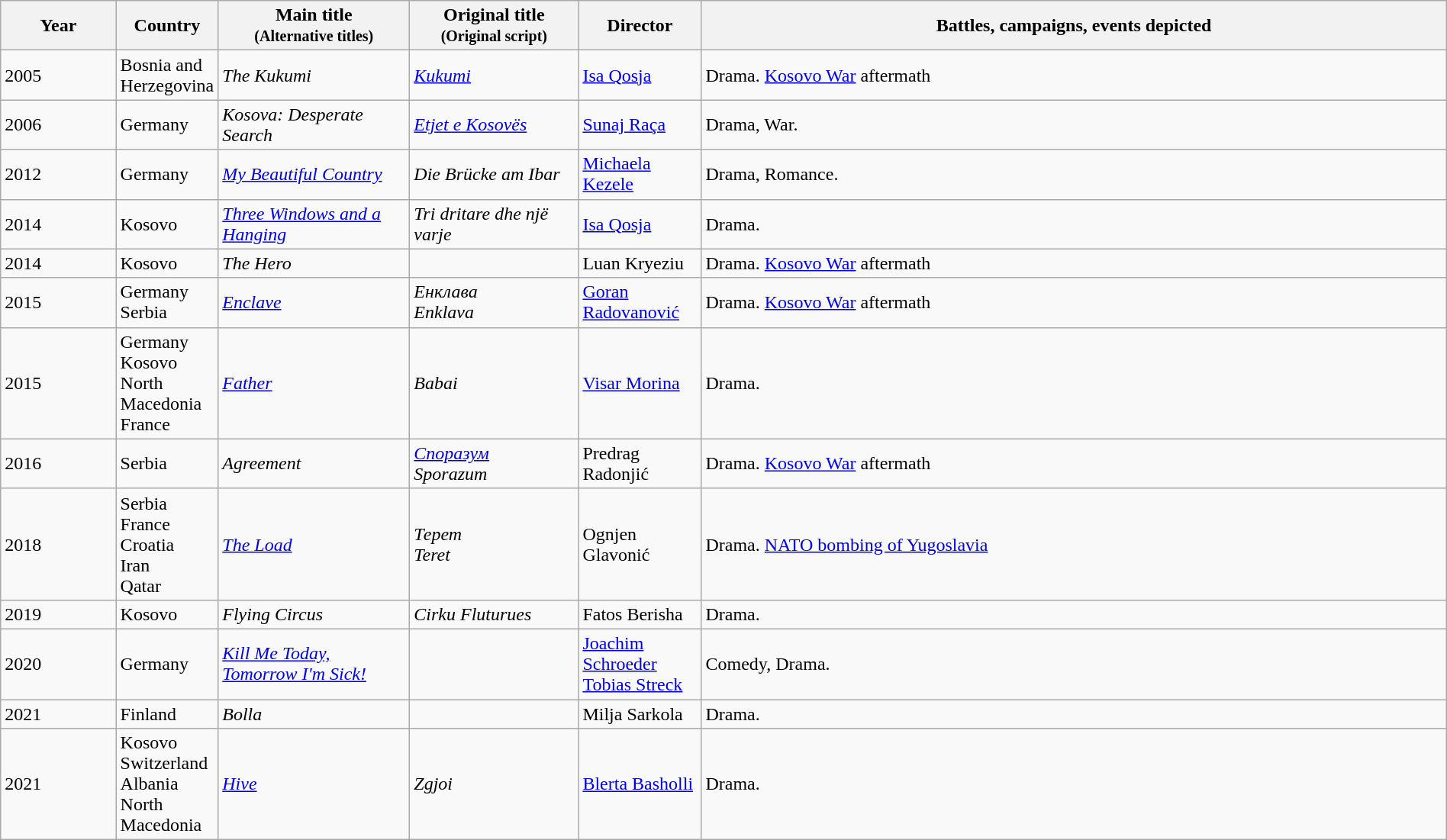<table class="wikitable sortable" style="width:100%;">
<tr>
<th class="unsortable">Year</th>
<th width= 80>Country</th>
<th width=160>Main title<br><small>(Alternative titles)</small></th>
<th width=140>Original title<br><small>(Original script)</small></th>
<th width=100>Director</th>
<th class="unsortable">Battles, campaigns, events depicted</th>
</tr>
<tr>
<td>2005</td>
<td>Bosnia and Herzegovina</td>
<td><em>The Kukumi</em></td>
<td><em><a href='#'>Kukumi</a></em></td>
<td><a href='#'>Isa Qosja</a></td>
<td>Drama. <a href='#'>Kosovo War</a> aftermath</td>
</tr>
<tr>
<td>2006</td>
<td>Germany</td>
<td><em>Kosova: Desperate Search</em></td>
<td><em><a href='#'>Etjet e Kosovës</a></em></td>
<td><a href='#'>Sunaj Raça</a></td>
<td>Drama, War.</td>
</tr>
<tr>
<td>2012</td>
<td>Germany</td>
<td><em><a href='#'>My Beautiful Country</a></em></td>
<td><em>Die Brücke am Ibar</em></td>
<td><a href='#'>Michaela Kezele</a></td>
<td>Drama, Romance.</td>
</tr>
<tr>
<td>2014</td>
<td>Kosovo</td>
<td><em><a href='#'>Three Windows and a Hanging</a></em></td>
<td><em>Tri dritare dhe një varje</em></td>
<td><a href='#'>Isa Qosja</a></td>
<td>Drama.</td>
</tr>
<tr>
<td>2014</td>
<td>Kosovo</td>
<td><em>The Hero</em></td>
<td></td>
<td>Luan Kryeziu</td>
<td>Drama. <a href='#'>Kosovo War</a> aftermath</td>
</tr>
<tr>
<td>2015</td>
<td>Germany<br>Serbia</td>
<td><em><a href='#'>Enclave</a></em></td>
<td><em>Енклава</em><br><em>Enklava</em></td>
<td><a href='#'>Goran Radovanović</a></td>
<td>Drama. <a href='#'>Kosovo War</a> aftermath</td>
</tr>
<tr>
<td>2015</td>
<td>Germany<br>Kosovo<br>North Macedonia<br>France</td>
<td><em><a href='#'>Father</a></em></td>
<td><em>Babai</em></td>
<td><a href='#'>Visar Morina</a></td>
<td>Drama.</td>
</tr>
<tr>
<td>2016</td>
<td>Serbia</td>
<td><em>Agreement</em></td>
<td><em><a href='#'>Споразум</a></em><br><em>Sporazum</em></td>
<td>Predrag Radonjić</td>
<td>Drama. <a href='#'>Kosovo War</a> aftermath</td>
</tr>
<tr>
<td>2018</td>
<td>Serbia<br>France<br>Croatia<br>Iran<br>Qatar</td>
<td><em><a href='#'>The Load</a></em></td>
<td><em>Терет</em><br><em>Teret</em></td>
<td>Ognjen Glavonić</td>
<td>Drama. <a href='#'>NATO bombing of Yugoslavia</a></td>
</tr>
<tr>
<td>2019</td>
<td>Kosovo</td>
<td><em>Flying Circus</em></td>
<td><em>Cirku Fluturues</em></td>
<td>Fatos Berisha</td>
<td>Drama.</td>
</tr>
<tr>
<td>2020</td>
<td>Germany</td>
<td><em><a href='#'>Kill Me Today, Tomorrow I'm Sick!</a></em></td>
<td></td>
<td><a href='#'>Joachim Schroeder</a><br><a href='#'>Tobias Streck</a></td>
<td>Comedy, Drama.</td>
</tr>
<tr>
<td>2021</td>
<td>Finland</td>
<td><em>Bolla</em></td>
<td></td>
<td>Milja Sarkola</td>
<td>Drama.</td>
</tr>
<tr>
<td>2021</td>
<td>Kosovo<br>Switzerland<br>Albania<br>North Macedonia</td>
<td><em><a href='#'>Hive</a></em></td>
<td><em>Zgjoi</em></td>
<td><a href='#'>Blerta Basholli</a></td>
<td>Drama.</td>
</tr>
</table>
